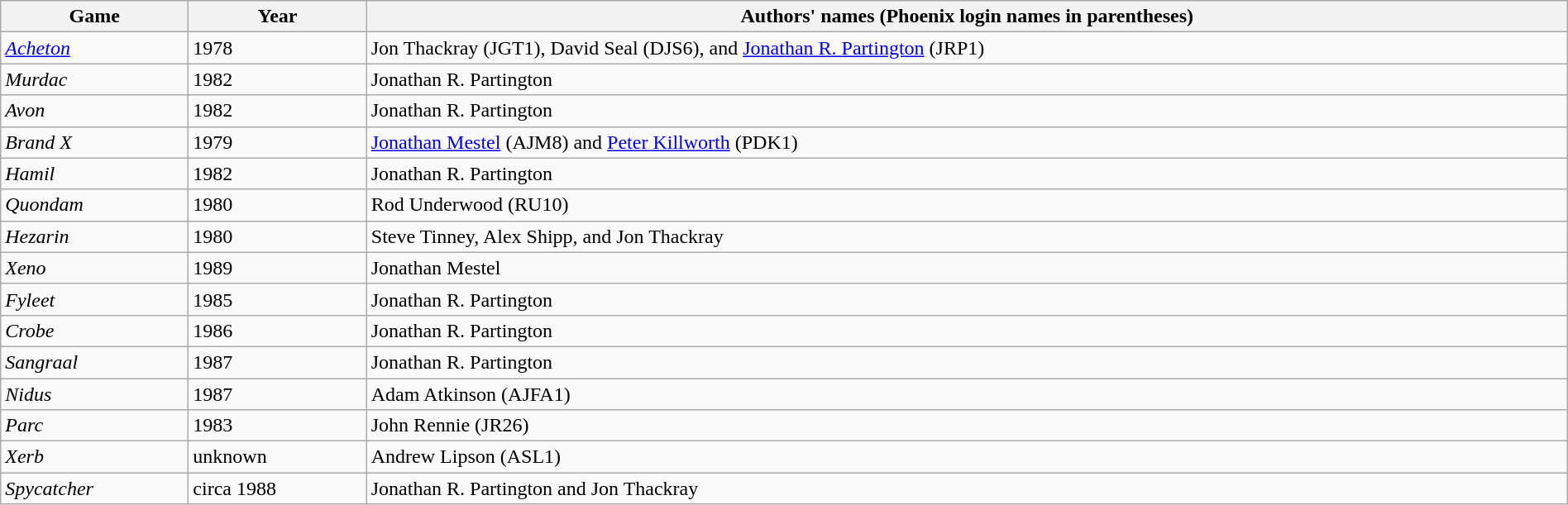<table class="wikitable" style="float;" width="100%">
<tr>
<th>Game</th>
<th>Year</th>
<th>Authors' names (Phoenix login names in parentheses)</th>
</tr>
<tr>
<td><em><a href='#'>Acheton</a></em></td>
<td>1978</td>
<td>Jon Thackray (JGT1), David Seal (DJS6), and <a href='#'>Jonathan R. Partington</a> (JRP1)</td>
</tr>
<tr>
<td><em>Murdac</em></td>
<td>1982</td>
<td>Jonathan R. Partington</td>
</tr>
<tr>
<td><em>Avon</em></td>
<td>1982</td>
<td>Jonathan R. Partington</td>
</tr>
<tr>
<td><em>Brand X</em></td>
<td>1979</td>
<td><a href='#'>Jonathan Mestel</a> (AJM8) and <a href='#'>Peter Killworth</a> (PDK1)</td>
</tr>
<tr>
<td><em>Hamil</em></td>
<td>1982</td>
<td>Jonathan R. Partington</td>
</tr>
<tr>
<td><em>Quondam</em></td>
<td>1980</td>
<td>Rod Underwood (RU10)</td>
</tr>
<tr>
<td><em>Hezarin</em></td>
<td>1980</td>
<td>Steve Tinney, Alex Shipp, and Jon Thackray</td>
</tr>
<tr>
<td><em>Xeno</em></td>
<td>1989</td>
<td>Jonathan Mestel</td>
</tr>
<tr>
<td><em>Fyleet</em></td>
<td>1985</td>
<td>Jonathan R. Partington</td>
</tr>
<tr>
<td><em>Crobe</em></td>
<td>1986</td>
<td>Jonathan R. Partington</td>
</tr>
<tr>
<td><em>Sangraal</em></td>
<td>1987</td>
<td>Jonathan R. Partington</td>
</tr>
<tr>
<td><em>Nidus</em></td>
<td>1987</td>
<td>Adam Atkinson (AJFA1)</td>
</tr>
<tr>
<td><em>Parc</em></td>
<td>1983</td>
<td>John Rennie (JR26)</td>
</tr>
<tr>
<td><em>Xerb</em></td>
<td>unknown</td>
<td>Andrew Lipson (ASL1)</td>
</tr>
<tr>
<td><em>Spycatcher</em></td>
<td>circa 1988</td>
<td>Jonathan R. Partington and Jon Thackray</td>
</tr>
</table>
